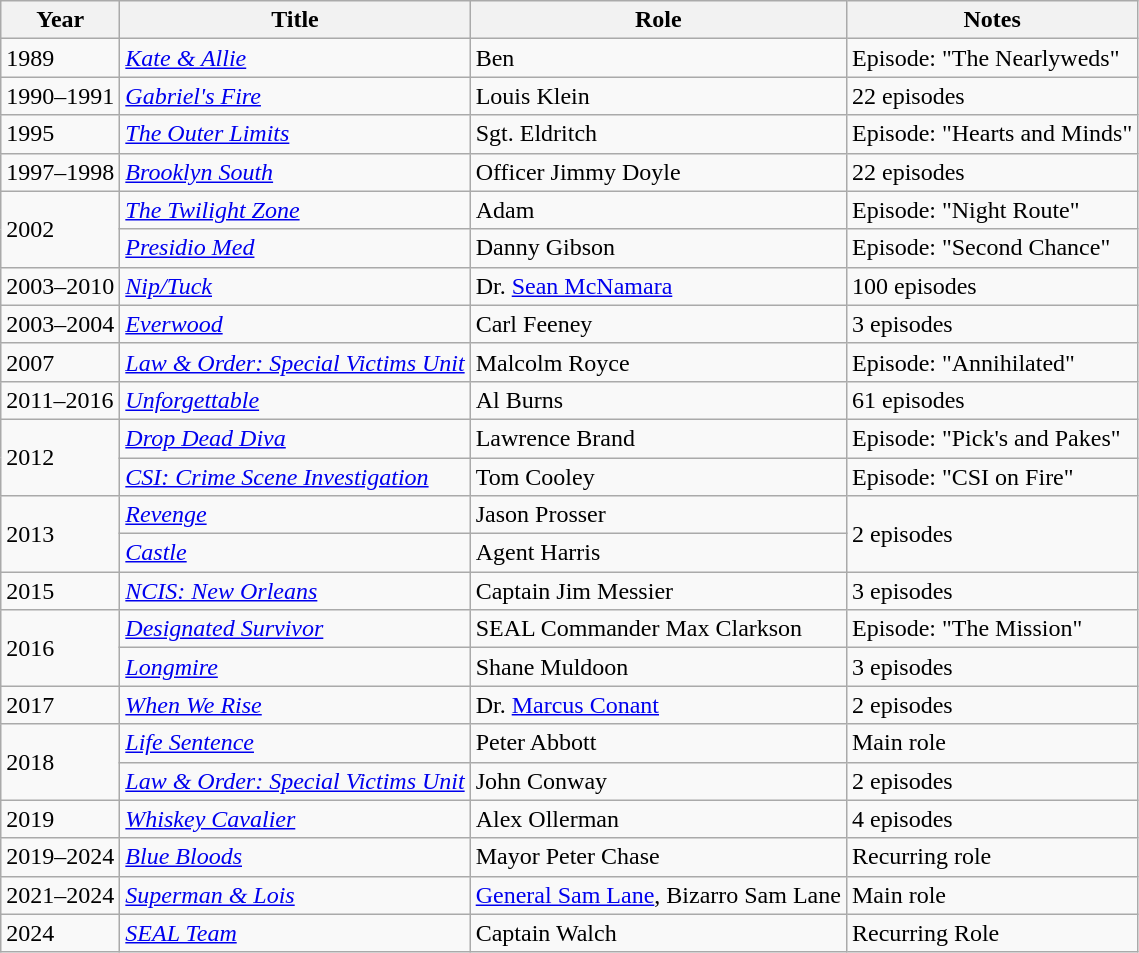<table class="wikitable sortable">
<tr>
<th>Year</th>
<th>Title</th>
<th>Role</th>
<th class="unsortable">Notes</th>
</tr>
<tr>
<td>1989</td>
<td><em><a href='#'>Kate & Allie</a></em></td>
<td>Ben</td>
<td>Episode: "The Nearlyweds"</td>
</tr>
<tr>
<td>1990–1991</td>
<td><em><a href='#'>Gabriel's Fire</a></em></td>
<td>Louis Klein</td>
<td>22 episodes</td>
</tr>
<tr>
<td>1995</td>
<td><em><a href='#'>The Outer Limits</a></em></td>
<td>Sgt. Eldritch</td>
<td>Episode: "Hearts and Minds"</td>
</tr>
<tr>
<td>1997–1998</td>
<td><em><a href='#'>Brooklyn South</a></em></td>
<td>Officer Jimmy Doyle</td>
<td>22 episodes</td>
</tr>
<tr>
<td rowspan=2>2002</td>
<td><em><a href='#'>The Twilight Zone</a></em></td>
<td>Adam</td>
<td>Episode: "Night Route"</td>
</tr>
<tr>
<td><em><a href='#'>Presidio Med</a></em></td>
<td>Danny Gibson</td>
<td>Episode: "Second Chance"</td>
</tr>
<tr>
<td>2003–2010</td>
<td><em><a href='#'>Nip/Tuck</a></em></td>
<td>Dr. <a href='#'>Sean McNamara</a></td>
<td>100 episodes</td>
</tr>
<tr>
<td>2003–2004</td>
<td><em><a href='#'>Everwood</a></em></td>
<td>Carl Feeney</td>
<td>3 episodes</td>
</tr>
<tr>
<td>2007</td>
<td><em><a href='#'>Law & Order: Special Victims Unit</a></em></td>
<td>Malcolm Royce</td>
<td>Episode: "Annihilated"</td>
</tr>
<tr>
<td>2011–2016</td>
<td><em><a href='#'>Unforgettable</a></em></td>
<td>Al Burns</td>
<td>61 episodes</td>
</tr>
<tr>
<td rowspan=2>2012</td>
<td><em><a href='#'>Drop Dead Diva</a></em></td>
<td>Lawrence Brand</td>
<td>Episode: "Pick's and Pakes"</td>
</tr>
<tr>
<td><em><a href='#'>CSI: Crime Scene Investigation</a></em></td>
<td>Tom Cooley</td>
<td>Episode: "CSI on Fire"</td>
</tr>
<tr>
<td rowspan=2>2013</td>
<td><em><a href='#'>Revenge</a></em></td>
<td>Jason Prosser</td>
<td rowspan=2>2 episodes</td>
</tr>
<tr>
<td><em><a href='#'>Castle</a></em></td>
<td>Agent Harris</td>
</tr>
<tr>
<td>2015</td>
<td><em><a href='#'>NCIS: New Orleans</a></em></td>
<td>Captain Jim Messier</td>
<td>3 episodes</td>
</tr>
<tr>
<td rowspan=2>2016</td>
<td><em><a href='#'>Designated Survivor</a></em></td>
<td>SEAL Commander Max Clarkson</td>
<td>Episode: "The Mission"</td>
</tr>
<tr>
<td><em><a href='#'>Longmire</a></em></td>
<td>Shane Muldoon</td>
<td>3 episodes</td>
</tr>
<tr>
<td>2017</td>
<td><em><a href='#'>When We Rise</a></em></td>
<td>Dr. <a href='#'>Marcus Conant</a></td>
<td>2 episodes</td>
</tr>
<tr>
<td rowspan=2>2018</td>
<td><em><a href='#'>Life Sentence</a></em></td>
<td>Peter Abbott</td>
<td>Main role</td>
</tr>
<tr>
<td><em><a href='#'>Law & Order: Special Victims Unit</a></em></td>
<td>John Conway</td>
<td>2 episodes</td>
</tr>
<tr>
<td>2019</td>
<td><em><a href='#'>Whiskey Cavalier</a> </em></td>
<td>Alex Ollerman</td>
<td>4 episodes</td>
</tr>
<tr>
<td>2019–2024</td>
<td><em><a href='#'>Blue Bloods</a></em></td>
<td>Mayor Peter Chase</td>
<td>Recurring role</td>
</tr>
<tr>
<td>2021–2024</td>
<td><em><a href='#'>Superman & Lois</a></em></td>
<td><a href='#'>General Sam Lane</a>, Bizarro Sam Lane</td>
<td>Main role</td>
</tr>
<tr>
<td>2024</td>
<td><a href='#'><em>SEAL Team</em></a></td>
<td>Captain Walch</td>
<td>Recurring Role</td>
</tr>
</table>
